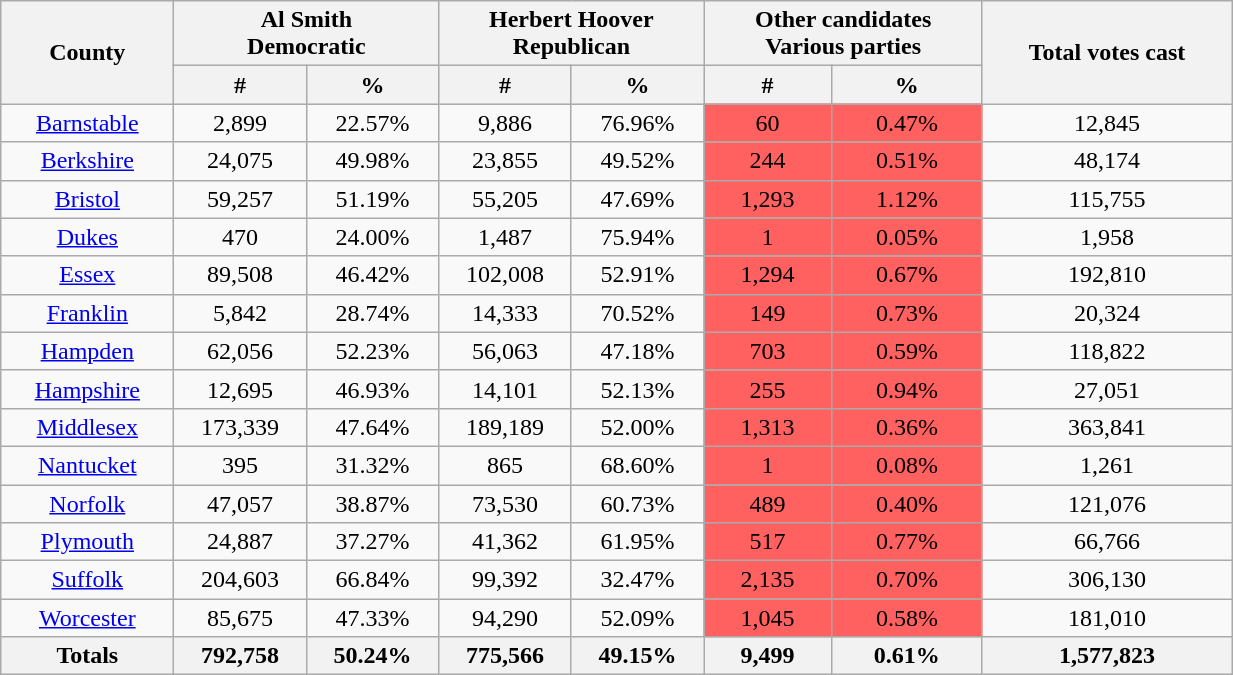<table width="65%" class="wikitable sortable">
<tr>
<th rowspan="2">County</th>
<th colspan="2">Al Smith<br>Democratic</th>
<th colspan="2">Herbert Hoover<br>Republican</th>
<th colspan="2">Other candidates<br>Various parties</th>
<th rowspan="2">Total votes cast</th>
</tr>
<tr bgcolor="lightgrey">
<th data-sort-type="number">#</th>
<th data-sort-type="number">%</th>
<th data-sort-type="number">#</th>
<th data-sort-type="number">%</th>
<th data-sort-type="number">#</th>
<th data-sort-type="number">%</th>
</tr>
<tr style="text-align:center;">
<td><a href='#'>Barnstable</a></td>
<td>2,899</td>
<td>22.57%</td>
<td>9,886</td>
<td>76.96%</td>
<td style="background:#ff6060;">60</td>
<td style="background:#ff6060;">0.47%</td>
<td>12,845</td>
</tr>
<tr style="text-align:center;">
<td><a href='#'>Berkshire</a></td>
<td>24,075</td>
<td>49.98%</td>
<td>23,855</td>
<td>49.52%</td>
<td style="background:#ff6060;">244</td>
<td style="background:#ff6060;">0.51%</td>
<td>48,174</td>
</tr>
<tr style="text-align:center;">
<td><a href='#'>Bristol</a></td>
<td>59,257</td>
<td>51.19%</td>
<td>55,205</td>
<td>47.69%</td>
<td style="background:#ff6060;">1,293</td>
<td style="background:#ff6060;">1.12%</td>
<td>115,755</td>
</tr>
<tr style="text-align:center;">
<td><a href='#'>Dukes</a></td>
<td>470</td>
<td>24.00%</td>
<td>1,487</td>
<td>75.94%</td>
<td style="background:#ff6060;">1</td>
<td style="background:#ff6060;">0.05%</td>
<td>1,958</td>
</tr>
<tr style="text-align:center;">
<td><a href='#'>Essex</a></td>
<td>89,508</td>
<td>46.42%</td>
<td>102,008</td>
<td>52.91%</td>
<td style="background:#ff6060;">1,294</td>
<td style="background:#ff6060;">0.67%</td>
<td>192,810</td>
</tr>
<tr style="text-align:center;">
<td><a href='#'>Franklin</a></td>
<td>5,842</td>
<td>28.74%</td>
<td>14,333</td>
<td>70.52%</td>
<td style="background:#ff6060;">149</td>
<td style="background:#ff6060;">0.73%</td>
<td>20,324</td>
</tr>
<tr style="text-align:center;">
<td><a href='#'>Hampden</a></td>
<td>62,056</td>
<td>52.23%</td>
<td>56,063</td>
<td>47.18%</td>
<td style="background:#ff6060;">703</td>
<td style="background:#ff6060;">0.59%</td>
<td>118,822</td>
</tr>
<tr style="text-align:center;">
<td><a href='#'>Hampshire</a></td>
<td>12,695</td>
<td>46.93%</td>
<td>14,101</td>
<td>52.13%</td>
<td style="background:#ff6060;">255</td>
<td style="background:#ff6060;">0.94%</td>
<td>27,051</td>
</tr>
<tr style="text-align:center;">
<td><a href='#'>Middlesex</a></td>
<td>173,339</td>
<td>47.64%</td>
<td>189,189</td>
<td>52.00%</td>
<td style="background:#ff6060;">1,313</td>
<td style="background:#ff6060;">0.36%</td>
<td>363,841</td>
</tr>
<tr style="text-align:center;">
<td><a href='#'>Nantucket</a></td>
<td>395</td>
<td>31.32%</td>
<td>865</td>
<td>68.60%</td>
<td style="background:#ff6060;">1</td>
<td style="background:#ff6060;">0.08%</td>
<td>1,261</td>
</tr>
<tr style="text-align:center;">
<td><a href='#'>Norfolk</a></td>
<td>47,057</td>
<td>38.87%</td>
<td>73,530</td>
<td>60.73%</td>
<td style="background:#ff6060;">489</td>
<td style="background:#ff6060;">0.40%</td>
<td>121,076</td>
</tr>
<tr style="text-align:center;">
<td><a href='#'>Plymouth</a></td>
<td>24,887</td>
<td>37.27%</td>
<td>41,362</td>
<td>61.95%</td>
<td style="background:#ff6060;">517</td>
<td style="background:#ff6060;">0.77%</td>
<td>66,766</td>
</tr>
<tr style="text-align:center;">
<td><a href='#'>Suffolk</a></td>
<td>204,603</td>
<td>66.84%</td>
<td>99,392</td>
<td>32.47%</td>
<td style="background:#ff6060;">2,135</td>
<td style="background:#ff6060;">0.70%</td>
<td>306,130</td>
</tr>
<tr style="text-align:center;">
<td><a href='#'>Worcester</a></td>
<td>85,675</td>
<td>47.33%</td>
<td>94,290</td>
<td>52.09%</td>
<td style="background:#ff6060;">1,045</td>
<td style="background:#ff6060;">0.58%</td>
<td>181,010</td>
</tr>
<tr>
<th>Totals</th>
<th>792,758</th>
<th>50.24%</th>
<th>775,566</th>
<th>49.15%</th>
<th>9,499</th>
<th>0.61%</th>
<th>1,577,823</th>
</tr>
</table>
